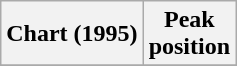<table class="wikitable plainrowheaders">
<tr>
<th>Chart (1995)</th>
<th>Peak <br> position</th>
</tr>
<tr>
</tr>
</table>
